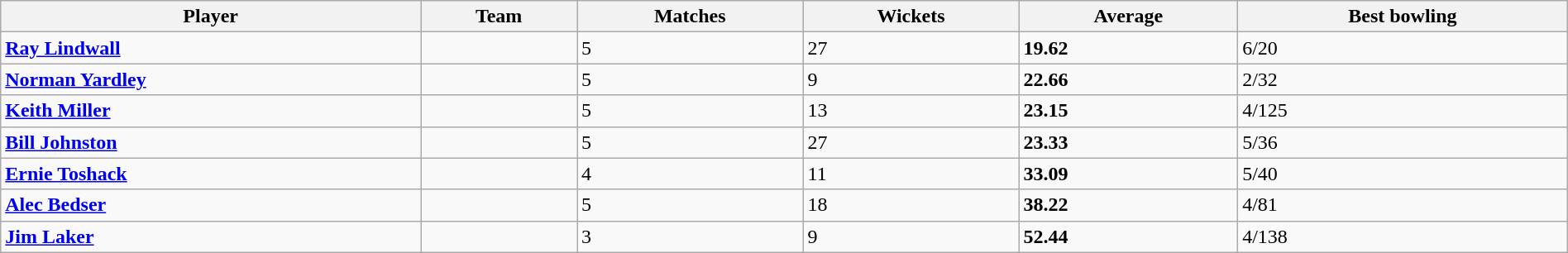<table class="wikitable" style="width:100%">
<tr>
<th>Player</th>
<th>Team</th>
<th>Matches</th>
<th>Wickets</th>
<th>Average</th>
<th>Best bowling</th>
</tr>
<tr>
<td><strong><a href='#'>Ray Lindwall</a></strong></td>
<td></td>
<td>5</td>
<td>27</td>
<td><strong>19.62</strong></td>
<td>6/20</td>
</tr>
<tr>
<td><strong><a href='#'>Norman Yardley</a></strong></td>
<td></td>
<td>5</td>
<td>9</td>
<td><strong>22.66</strong></td>
<td>2/32</td>
</tr>
<tr>
<td><strong><a href='#'>Keith Miller</a></strong></td>
<td></td>
<td>5</td>
<td>13</td>
<td><strong>23.15</strong></td>
<td>4/125</td>
</tr>
<tr>
<td><strong><a href='#'>Bill Johnston</a></strong></td>
<td></td>
<td>5</td>
<td>27</td>
<td><strong>23.33</strong></td>
<td>5/36</td>
</tr>
<tr>
<td><strong><a href='#'>Ernie Toshack</a></strong></td>
<td></td>
<td>4</td>
<td>11</td>
<td><strong>33.09</strong></td>
<td>5/40</td>
</tr>
<tr>
<td><strong><a href='#'>Alec Bedser</a></strong></td>
<td></td>
<td>5</td>
<td>18</td>
<td><strong>38.22</strong></td>
<td>4/81</td>
</tr>
<tr>
<td><strong><a href='#'>Jim Laker</a></strong></td>
<td></td>
<td>3</td>
<td>9</td>
<td><strong>52.44</strong></td>
<td>4/138</td>
</tr>
</table>
